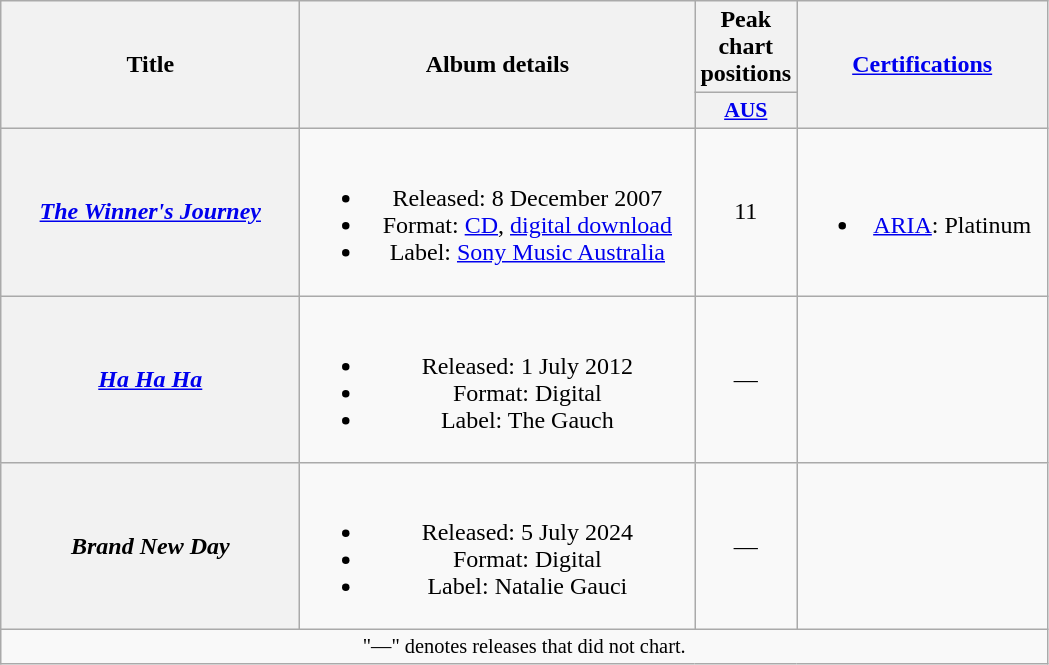<table class="wikitable plainrowheaders" style="text-align:center;" border="1">
<tr>
<th scope="col" rowspan="2" style="width:12em;">Title</th>
<th scope="col" rowspan="2" style="width:16em;">Album details</th>
<th scope="col" colspan="1">Peak chart positions</th>
<th scope="col" rowspan="2" style="width:10em;"><a href='#'>Certifications</a></th>
</tr>
<tr>
<th scope="col" style="width:3em;font-size:90%"><a href='#'>AUS</a><br></th>
</tr>
<tr>
<th scope="row"><em><a href='#'>The Winner's Journey</a></em></th>
<td><br><ul><li>Released: 8 December 2007</li><li>Format: <a href='#'>CD</a>, <a href='#'>digital download</a></li><li>Label: <a href='#'>Sony Music Australia</a></li></ul></td>
<td>11</td>
<td><br><ul><li><a href='#'>ARIA</a>: Platinum</li></ul></td>
</tr>
<tr>
<th scope="row"><em><a href='#'>Ha Ha Ha</a></em></th>
<td><br><ul><li>Released: 1 July 2012</li><li>Format: Digital</li><li>Label: The Gauch</li></ul></td>
<td>—</td>
<td></td>
</tr>
<tr>
<th scope="row"><em>Brand New Day</em></th>
<td><br><ul><li>Released: 5 July 2024</li><li>Format: Digital</li><li>Label: Natalie Gauci</li></ul></td>
<td>—</td>
<td></td>
</tr>
<tr>
<td colspan="4" style="font-size:85%">"—" denotes releases that did not chart.</td>
</tr>
</table>
